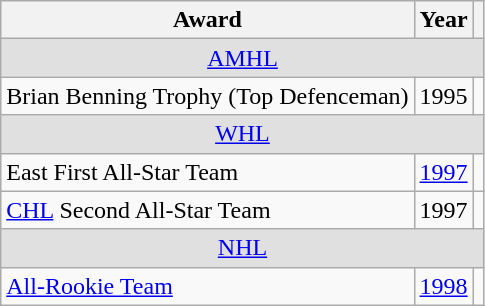<table class="wikitable">
<tr>
<th>Award</th>
<th>Year</th>
<th></th>
</tr>
<tr ALIGN="center" bgcolor="#e0e0e0">
<td colspan="3"><a href='#'>AMHL</a></td>
</tr>
<tr>
<td>Brian Benning Trophy (Top Defenceman)</td>
<td>1995</td>
<td></td>
</tr>
<tr ALIGN="center" bgcolor="#e0e0e0">
<td colspan="3"><a href='#'>WHL</a></td>
</tr>
<tr>
<td>East First All-Star Team</td>
<td><a href='#'>1997</a></td>
<td></td>
</tr>
<tr>
<td><a href='#'>CHL</a> Second All-Star Team</td>
<td>1997</td>
<td></td>
</tr>
<tr ALIGN="center" bgcolor="#e0e0e0">
<td colspan="3"><a href='#'>NHL</a></td>
</tr>
<tr>
<td><a href='#'>All-Rookie Team</a></td>
<td><a href='#'>1998</a></td>
<td></td>
</tr>
</table>
